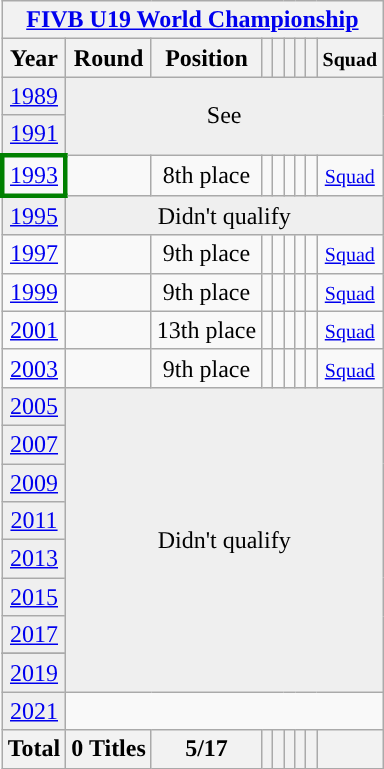<table class="wikitable" style="text-align: center;">
<tr>
<th colspan=9><a href='#'>FIVB U19 World Championship</a></th>
</tr>
<tr>
<th>Year</th>
<th>Round</th>
<th>Position</th>
<th></th>
<th></th>
<th></th>
<th></th>
<th></th>
<th><small>Squad</small></th>
</tr>
<tr bgcolor="efefef">
<td> <a href='#'>1989</a></td>
<td colspan=9 rowspan=2>See </td>
</tr>
<tr bgcolor="efefef">
<td> <a href='#'>1991</a></td>
</tr>
<tr>
<td style="border:3px solid green"> <a href='#'>1993</a></td>
<td></td>
<td>8th place</td>
<td></td>
<td></td>
<td></td>
<td></td>
<td></td>
<td><small><a href='#'>Squad</a></small></td>
</tr>
<tr bgcolor="efefef">
<td> <a href='#'>1995</a></td>
<td colspan=9>Didn't qualify</td>
</tr>
<tr>
<td> <a href='#'>1997</a></td>
<td></td>
<td>9th place</td>
<td></td>
<td></td>
<td></td>
<td></td>
<td></td>
<td><small><a href='#'>Squad</a></small></td>
</tr>
<tr>
<td> <a href='#'>1999</a></td>
<td></td>
<td>9th place</td>
<td></td>
<td></td>
<td></td>
<td></td>
<td></td>
<td><small><a href='#'>Squad</a></small></td>
</tr>
<tr>
<td> <a href='#'>2001</a></td>
<td></td>
<td>13th place</td>
<td></td>
<td></td>
<td></td>
<td></td>
<td></td>
<td><small><a href='#'>Squad</a></small></td>
</tr>
<tr>
<td> <a href='#'>2003</a></td>
<td></td>
<td>9th place</td>
<td></td>
<td></td>
<td></td>
<td></td>
<td></td>
<td><small><a href='#'>Squad</a></small></td>
</tr>
<tr bgcolor="efefef">
<td> <a href='#'>2005</a></td>
<td colspan=9 rowspan=9>Didn't qualify</td>
</tr>
<tr bgcolor="efefef">
<td> <a href='#'>2007</a></td>
</tr>
<tr bgcolor="efefef">
<td> <a href='#'>2009</a></td>
</tr>
<tr bgcolor="efefef">
<td> <a href='#'>2011</a></td>
</tr>
<tr bgcolor="efefef">
<td> <a href='#'>2013</a></td>
</tr>
<tr bgcolor="efefef">
<td> <a href='#'>2015</a></td>
</tr>
<tr bgcolor="efefef">
<td> <a href='#'>2017</a></td>
</tr>
<tr>
</tr>
<tr bgcolor="efefef">
<td> <a href='#'>2019</a></td>
</tr>
<tr bgcolor="efefef">
<td> <a href='#'>2021</a></td>
</tr>
<tr>
<th>Total</th>
<th>0 Titles</th>
<th>5/17</th>
<th></th>
<th></th>
<th></th>
<th></th>
<th></th>
<th></th>
</tr>
</table>
